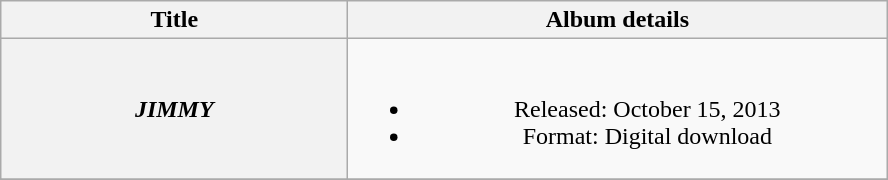<table class="wikitable plainrowheaders" style="text-align:center;">
<tr>
<th scope="col" rowspan="1" style="width:14em;">Title</th>
<th scope="col" rowspan="1" style="width:22em;">Album details</th>
</tr>
<tr>
<th scope="row"><em>JIMMY</em></th>
<td><br><ul><li>Released: October 15, 2013</li><li>Format: Digital download</li></ul></td>
</tr>
<tr>
</tr>
</table>
